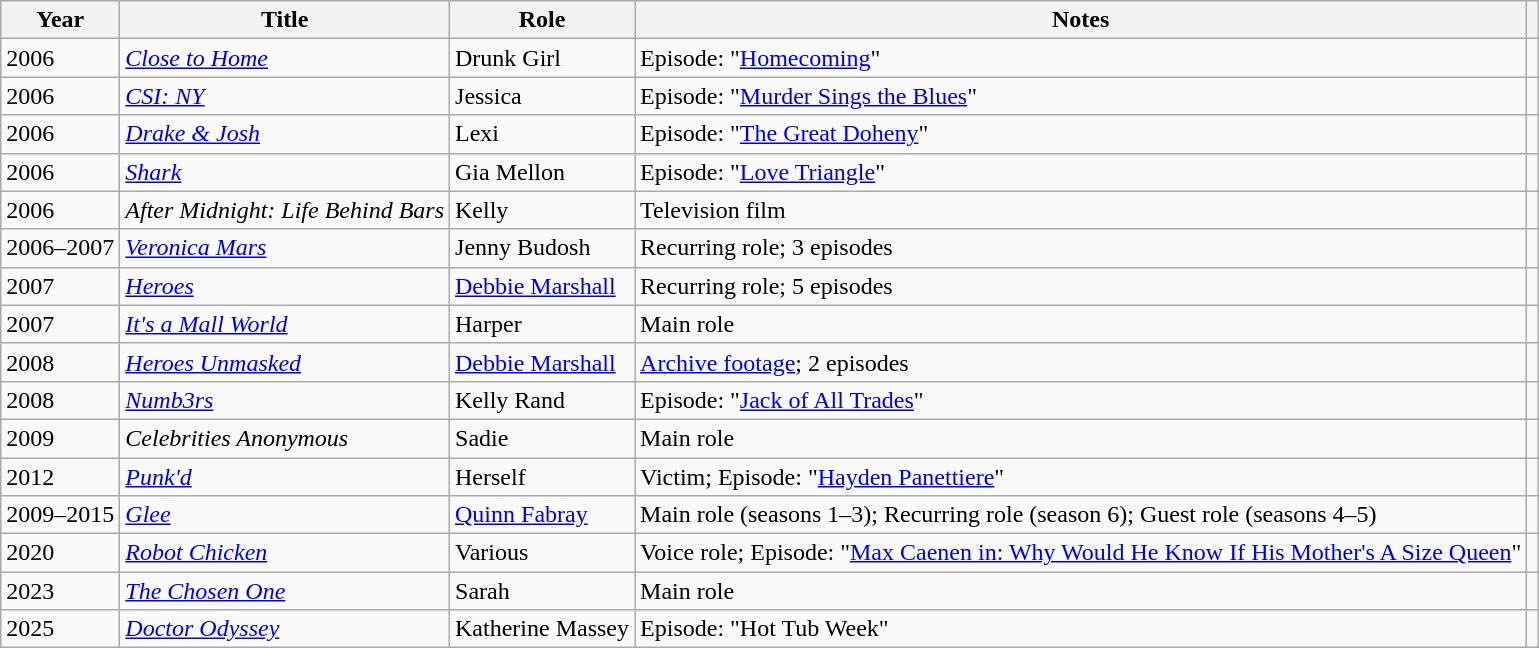<table class="wikitable sortable">
<tr>
<th>Year</th>
<th>Title</th>
<th>Role</th>
<th>Notes</th>
<th class="unsortable"></th>
</tr>
<tr>
<td>2006</td>
<td><em><a href='#'>Close to Home</a></em></td>
<td>Drunk Girl</td>
<td>Episode: "<a href='#'>Homecoming</a>"</td>
<td align="center"></td>
</tr>
<tr>
<td>2006</td>
<td><em><a href='#'>CSI: NY</a></em></td>
<td>Jessica</td>
<td>Episode: "<a href='#'>Murder Sings the Blues</a>"</td>
<td align="center"></td>
</tr>
<tr>
<td>2006</td>
<td><em><a href='#'>Drake & Josh</a></em></td>
<td>Lexi</td>
<td>Episode: "<a href='#'>The Great Doheny</a>"</td>
<td align="center"></td>
</tr>
<tr>
<td>2006</td>
<td><em><a href='#'>Shark</a></em></td>
<td>Gia Mellon</td>
<td>Episode: "<a href='#'>Love Triangle</a>"</td>
<td align="center"></td>
</tr>
<tr>
<td>2006</td>
<td><em>After Midnight: Life Behind Bars</em></td>
<td>Kelly</td>
<td>Television film</td>
<td align="center"></td>
</tr>
<tr>
<td>2006–2007</td>
<td><em><a href='#'>Veronica Mars</a></em></td>
<td>Jenny Budosh</td>
<td>Recurring role; 3 episodes</td>
<td align="center"></td>
</tr>
<tr>
<td>2007</td>
<td><em><a href='#'>Heroes</a></em></td>
<td><a href='#'>Debbie Marshall</a></td>
<td>Recurring role; 5 episodes</td>
<td align="center"></td>
</tr>
<tr>
<td>2007</td>
<td><em><a href='#'>It's a Mall World</a></em></td>
<td>Harper</td>
<td>Main role</td>
<td align="center"></td>
</tr>
<tr>
<td>2008</td>
<td><em><a href='#'>Heroes Unmasked</a></em></td>
<td><a href='#'>Debbie Marshall</a></td>
<td><a href='#'>Archive footage</a>; 2 episodes</td>
<td align="center"></td>
</tr>
<tr>
<td>2008</td>
<td><em><a href='#'>Numb3rs</a></em></td>
<td>Kelly Rand</td>
<td>Episode: "<a href='#'>Jack of All Trades</a>"</td>
<td align="center"></td>
</tr>
<tr>
<td>2009</td>
<td><em>Celebrities Anonymous</em></td>
<td>Sadie</td>
<td>Main role</td>
<td align="center"></td>
</tr>
<tr>
<td>2012</td>
<td><em><a href='#'>Punk'd</a></em></td>
<td>Herself</td>
<td>Victim; Episode: "<a href='#'>Hayden Panettiere</a>"</td>
<td align="center"></td>
</tr>
<tr>
<td>2009–2015</td>
<td><em><a href='#'>Glee</a></em></td>
<td><a href='#'>Quinn Fabray</a></td>
<td>Main role (seasons 1–3); Recurring role (season 6); Guest role (seasons 4–5)</td>
<td align="center"></td>
</tr>
<tr>
<td>2020</td>
<td><em><a href='#'>Robot Chicken</a></em></td>
<td>Various</td>
<td>Voice role; Episode: "<a href='#'>Max Caenen in: Why Would He Know If His Mother's A Size Queen</a>"</td>
<td align="center"></td>
</tr>
<tr>
<td>2023</td>
<td><em><a href='#'>The Chosen One</a></em></td>
<td>Sarah</td>
<td>Main role</td>
<td align="center"></td>
</tr>
<tr>
<td>2025</td>
<td><em><a href='#'>Doctor Odyssey</a></em></td>
<td>Katherine Massey</td>
<td>Episode: "Hot Tub Week"</td>
<td align="center"></td>
</tr>
</table>
